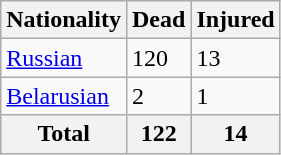<table class="wikitable">
<tr>
<th>Nationality</th>
<th>Dead</th>
<th>Injured</th>
</tr>
<tr>
<td> <a href='#'>Russian</a></td>
<td>120</td>
<td>13</td>
</tr>
<tr>
<td> <a href='#'>Belarusian</a></td>
<td>2</td>
<td>1</td>
</tr>
<tr>
<th>Total</th>
<th>122</th>
<th>14</th>
</tr>
</table>
